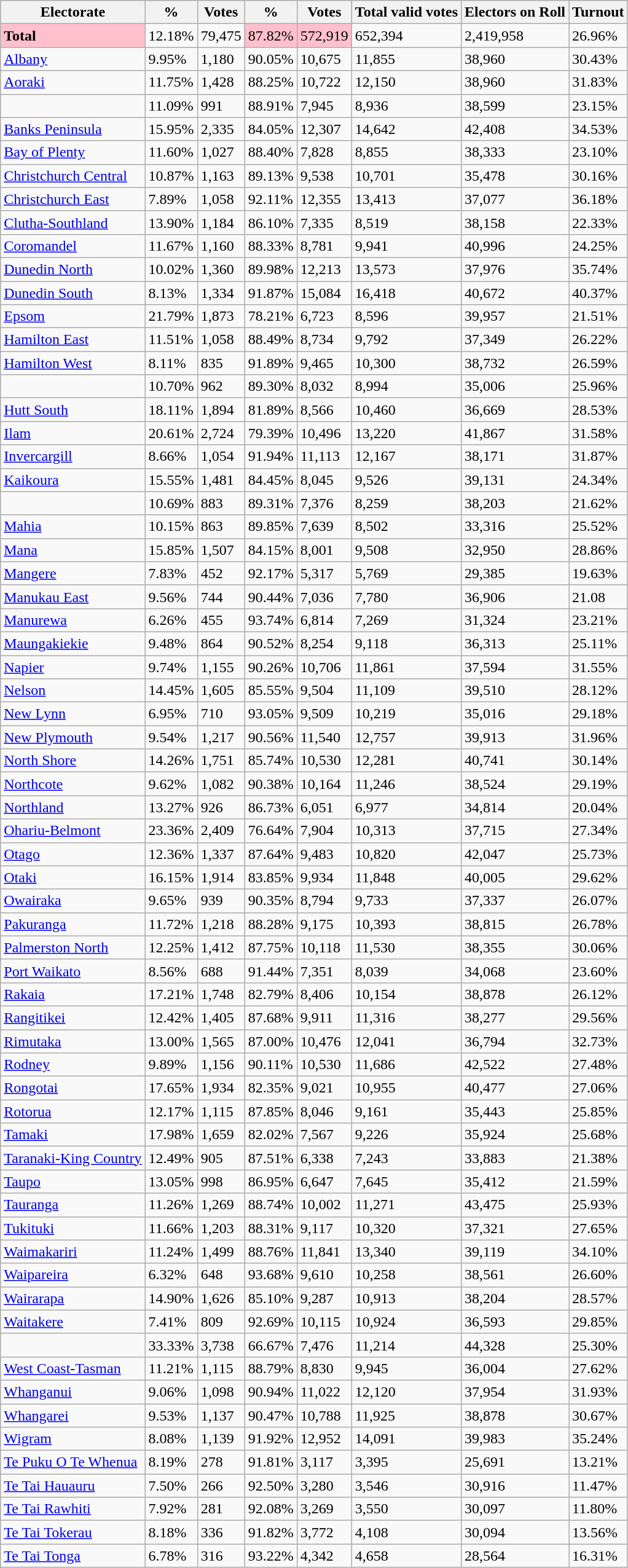<table class="wikitable sortable">
<tr>
<th>Electorate</th>
<th> %</th>
<th>Votes</th>
<th> %</th>
<th>Votes</th>
<th>Total valid votes</th>
<th>Electors on Roll</th>
<th>Turnout</th>
</tr>
<tr>
<td bgcolor="#FFC0CB"><strong>Total</strong></td>
<td>12.18%</td>
<td>79,475</td>
<td bgcolor="#FFC0CB">87.82%</td>
<td bgcolor="#FFC0CB">572,919</td>
<td>652,394</td>
<td>2,419,958</td>
<td>26.96%</td>
</tr>
<tr>
<td><a href='#'>Albany</a></td>
<td>9.95%</td>
<td>1,180</td>
<td>90.05%</td>
<td>10,675</td>
<td>11,855</td>
<td>38,960</td>
<td>30.43%</td>
</tr>
<tr>
<td><a href='#'>Aoraki</a></td>
<td>11.75%</td>
<td>1,428</td>
<td>88.25%</td>
<td>10,722</td>
<td>12,150</td>
<td>38,960</td>
<td>31.83%</td>
</tr>
<tr>
<td></td>
<td>11.09%</td>
<td>991</td>
<td>88.91%</td>
<td>7,945</td>
<td>8,936</td>
<td>38,599</td>
<td>23.15%</td>
</tr>
<tr>
<td><a href='#'>Banks Peninsula</a></td>
<td>15.95%</td>
<td>2,335</td>
<td>84.05%</td>
<td>12,307</td>
<td>14,642</td>
<td>42,408</td>
<td>34.53%</td>
</tr>
<tr>
<td><a href='#'>Bay of Plenty</a></td>
<td>11.60%</td>
<td>1,027</td>
<td>88.40%</td>
<td>7,828</td>
<td>8,855</td>
<td>38,333</td>
<td>23.10%</td>
</tr>
<tr>
<td><a href='#'>Christchurch Central</a></td>
<td>10.87%</td>
<td>1,163</td>
<td>89.13%</td>
<td>9,538</td>
<td>10,701</td>
<td>35,478</td>
<td>30.16%</td>
</tr>
<tr>
<td><a href='#'>Christchurch East</a></td>
<td>7.89%</td>
<td>1,058</td>
<td>92.11%</td>
<td>12,355</td>
<td>13,413</td>
<td>37,077</td>
<td>36.18%</td>
</tr>
<tr>
<td><a href='#'>Clutha-Southland</a></td>
<td>13.90%</td>
<td>1,184</td>
<td>86.10%</td>
<td>7,335</td>
<td>8,519</td>
<td>38,158</td>
<td>22.33%</td>
</tr>
<tr>
<td><a href='#'>Coromandel</a></td>
<td>11.67%</td>
<td>1,160</td>
<td>88.33%</td>
<td>8,781</td>
<td>9,941</td>
<td>40,996</td>
<td>24.25%</td>
</tr>
<tr>
<td><a href='#'>Dunedin North</a></td>
<td>10.02%</td>
<td>1,360</td>
<td>89.98%</td>
<td>12,213</td>
<td>13,573</td>
<td>37,976</td>
<td>35.74%</td>
</tr>
<tr>
<td><a href='#'>Dunedin South</a></td>
<td>8.13%</td>
<td>1,334</td>
<td>91.87%</td>
<td>15,084</td>
<td>16,418</td>
<td>40,672</td>
<td>40.37%</td>
</tr>
<tr>
<td><a href='#'>Epsom</a></td>
<td>21.79%</td>
<td>1,873</td>
<td>78.21%</td>
<td>6,723</td>
<td>8,596</td>
<td>39,957</td>
<td>21.51%</td>
</tr>
<tr>
<td><a href='#'>Hamilton East</a></td>
<td>11.51%</td>
<td>1,058</td>
<td>88.49%</td>
<td>8,734</td>
<td>9,792</td>
<td>37,349</td>
<td>26.22%</td>
</tr>
<tr>
<td><a href='#'>Hamilton West</a></td>
<td>8.11%</td>
<td>835</td>
<td>91.89%</td>
<td>9,465</td>
<td>10,300</td>
<td>38,732</td>
<td>26.59%</td>
</tr>
<tr>
<td></td>
<td>10.70%</td>
<td>962</td>
<td>89.30%</td>
<td>8,032</td>
<td>8,994</td>
<td>35,006</td>
<td>25.96%</td>
</tr>
<tr>
<td><a href='#'>Hutt South</a></td>
<td>18.11%</td>
<td>1,894</td>
<td>81.89%</td>
<td>8,566</td>
<td>10,460</td>
<td>36,669</td>
<td>28.53%</td>
</tr>
<tr>
<td><a href='#'>Ilam</a></td>
<td>20.61%</td>
<td>2,724</td>
<td>79.39%</td>
<td>10,496</td>
<td>13,220</td>
<td>41,867</td>
<td>31.58%</td>
</tr>
<tr>
<td><a href='#'>Invercargill</a></td>
<td>8.66%</td>
<td>1,054</td>
<td>91.94%</td>
<td>11,113</td>
<td>12,167</td>
<td>38,171</td>
<td>31.87%</td>
</tr>
<tr>
<td><a href='#'>Kaikoura</a></td>
<td>15.55%</td>
<td>1,481</td>
<td>84.45%</td>
<td>8,045</td>
<td>9,526</td>
<td>39,131</td>
<td>24.34%</td>
</tr>
<tr>
<td></td>
<td>10.69%</td>
<td>883</td>
<td>89.31%</td>
<td>7,376</td>
<td>8,259</td>
<td>38,203</td>
<td>21.62%</td>
</tr>
<tr>
<td><a href='#'>Mahia</a></td>
<td>10.15%</td>
<td>863</td>
<td>89.85%</td>
<td>7,639</td>
<td>8,502</td>
<td>33,316</td>
<td>25.52%</td>
</tr>
<tr>
<td><a href='#'>Mana</a></td>
<td>15.85%</td>
<td>1,507</td>
<td>84.15%</td>
<td>8,001</td>
<td>9,508</td>
<td>32,950</td>
<td>28.86%</td>
</tr>
<tr>
<td><a href='#'>Mangere</a></td>
<td>7.83%</td>
<td>452</td>
<td>92.17%</td>
<td>5,317</td>
<td>5,769</td>
<td>29,385</td>
<td>19.63%</td>
</tr>
<tr>
<td><a href='#'>Manukau East</a></td>
<td>9.56%</td>
<td>744</td>
<td>90.44%</td>
<td>7,036</td>
<td>7,780</td>
<td>36,906</td>
<td>21.08</td>
</tr>
<tr>
<td><a href='#'>Manurewa</a></td>
<td>6.26%</td>
<td>455</td>
<td>93.74%</td>
<td>6,814</td>
<td>7,269</td>
<td>31,324</td>
<td>23.21%</td>
</tr>
<tr>
<td><a href='#'>Maungakiekie</a></td>
<td>9.48%</td>
<td>864</td>
<td>90.52%</td>
<td>8,254</td>
<td>9,118</td>
<td>36,313</td>
<td>25.11%</td>
</tr>
<tr>
<td><a href='#'>Napier</a></td>
<td>9.74%</td>
<td>1,155</td>
<td>90.26%</td>
<td>10,706</td>
<td>11,861</td>
<td>37,594</td>
<td>31.55%</td>
</tr>
<tr>
<td><a href='#'>Nelson</a></td>
<td>14.45%</td>
<td>1,605</td>
<td>85.55%</td>
<td>9,504</td>
<td>11,109</td>
<td>39,510</td>
<td>28.12%</td>
</tr>
<tr>
<td><a href='#'>New Lynn</a></td>
<td>6.95%</td>
<td>710</td>
<td>93.05%</td>
<td>9,509</td>
<td>10,219</td>
<td>35,016</td>
<td>29.18%</td>
</tr>
<tr>
<td><a href='#'>New Plymouth</a></td>
<td>9.54%</td>
<td>1,217</td>
<td>90.56%</td>
<td>11,540</td>
<td>12,757</td>
<td>39,913</td>
<td>31.96%</td>
</tr>
<tr>
<td><a href='#'>North Shore</a></td>
<td>14.26%</td>
<td>1,751</td>
<td>85.74%</td>
<td>10,530</td>
<td>12,281</td>
<td>40,741</td>
<td>30.14%</td>
</tr>
<tr>
<td><a href='#'>Northcote</a></td>
<td>9.62%</td>
<td>1,082</td>
<td>90.38%</td>
<td>10,164</td>
<td>11,246</td>
<td>38,524</td>
<td>29.19%</td>
</tr>
<tr>
<td><a href='#'>Northland</a></td>
<td>13.27%</td>
<td>926</td>
<td>86.73%</td>
<td>6,051</td>
<td>6,977</td>
<td>34,814</td>
<td>20.04%</td>
</tr>
<tr>
<td><a href='#'>Ohariu-Belmont</a></td>
<td>23.36%</td>
<td>2,409</td>
<td>76.64%</td>
<td>7,904</td>
<td>10,313</td>
<td>37,715</td>
<td>27.34%</td>
</tr>
<tr>
<td><a href='#'>Otago</a></td>
<td>12.36%</td>
<td>1,337</td>
<td>87.64%</td>
<td>9,483</td>
<td>10,820</td>
<td>42,047</td>
<td>25.73%</td>
</tr>
<tr>
<td><a href='#'>Otaki</a></td>
<td>16.15%</td>
<td>1,914</td>
<td>83.85%</td>
<td>9,934</td>
<td>11,848</td>
<td>40,005</td>
<td>29.62%</td>
</tr>
<tr>
<td><a href='#'>Owairaka</a></td>
<td>9.65%</td>
<td>939</td>
<td>90.35%</td>
<td>8,794</td>
<td>9,733</td>
<td>37,337</td>
<td>26.07%</td>
</tr>
<tr>
<td><a href='#'>Pakuranga</a></td>
<td>11.72%</td>
<td>1,218</td>
<td>88.28%</td>
<td>9,175</td>
<td>10,393</td>
<td>38,815</td>
<td>26.78%</td>
</tr>
<tr>
<td><a href='#'>Palmerston North</a></td>
<td>12.25%</td>
<td>1,412</td>
<td>87.75%</td>
<td>10,118</td>
<td>11,530</td>
<td>38,355</td>
<td>30.06%</td>
</tr>
<tr>
<td><a href='#'>Port Waikato</a></td>
<td>8.56%</td>
<td>688</td>
<td>91.44%</td>
<td>7,351</td>
<td>8,039</td>
<td>34,068</td>
<td>23.60%</td>
</tr>
<tr>
<td><a href='#'>Rakaia</a></td>
<td>17.21%</td>
<td>1,748</td>
<td>82.79%</td>
<td>8,406</td>
<td>10,154</td>
<td>38,878</td>
<td>26.12%</td>
</tr>
<tr>
<td><a href='#'>Rangitikei</a></td>
<td>12.42%</td>
<td>1,405</td>
<td>87.68%</td>
<td>9,911</td>
<td>11,316</td>
<td>38,277</td>
<td>29.56%</td>
</tr>
<tr>
<td><a href='#'>Rimutaka</a></td>
<td>13.00%</td>
<td>1,565</td>
<td>87.00%</td>
<td>10,476</td>
<td>12,041</td>
<td>36,794</td>
<td>32.73%</td>
</tr>
<tr>
<td><a href='#'>Rodney</a></td>
<td>9.89%</td>
<td>1,156</td>
<td>90.11%</td>
<td>10,530</td>
<td>11,686</td>
<td>42,522</td>
<td>27.48%</td>
</tr>
<tr>
<td><a href='#'>Rongotai</a></td>
<td>17.65%</td>
<td>1,934</td>
<td>82.35%</td>
<td>9,021</td>
<td>10,955</td>
<td>40,477</td>
<td>27.06%</td>
</tr>
<tr>
<td><a href='#'>Rotorua</a></td>
<td>12.17%</td>
<td>1,115</td>
<td>87.85%</td>
<td>8,046</td>
<td>9,161</td>
<td>35,443</td>
<td>25.85%</td>
</tr>
<tr>
<td><a href='#'>Tamaki</a></td>
<td>17.98%</td>
<td>1,659</td>
<td>82.02%</td>
<td>7,567</td>
<td>9,226</td>
<td>35,924</td>
<td>25.68%</td>
</tr>
<tr>
<td><a href='#'>Taranaki-King Country</a></td>
<td>12.49%</td>
<td>905</td>
<td>87.51%</td>
<td>6,338</td>
<td>7,243</td>
<td>33,883</td>
<td>21.38%</td>
</tr>
<tr>
<td><a href='#'>Taupo</a></td>
<td>13.05%</td>
<td>998</td>
<td>86.95%</td>
<td>6,647</td>
<td>7,645</td>
<td>35,412</td>
<td>21.59%</td>
</tr>
<tr>
<td><a href='#'>Tauranga</a></td>
<td>11.26%</td>
<td>1,269</td>
<td>88.74%</td>
<td>10,002</td>
<td>11,271</td>
<td>43,475</td>
<td>25.93%</td>
</tr>
<tr>
<td><a href='#'>Tukituki</a></td>
<td>11.66%</td>
<td>1,203</td>
<td>88.31%</td>
<td>9,117</td>
<td>10,320</td>
<td>37,321</td>
<td>27.65%</td>
</tr>
<tr>
<td><a href='#'>Waimakariri</a></td>
<td>11.24%</td>
<td>1,499</td>
<td>88.76%</td>
<td>11,841</td>
<td>13,340</td>
<td>39,119</td>
<td>34.10%</td>
</tr>
<tr>
<td><a href='#'>Waipareira</a></td>
<td>6.32%</td>
<td>648</td>
<td>93.68%</td>
<td>9,610</td>
<td>10,258</td>
<td>38,561</td>
<td>26.60%</td>
</tr>
<tr>
<td><a href='#'>Wairarapa</a></td>
<td>14.90%</td>
<td>1,626</td>
<td>85.10%</td>
<td>9,287</td>
<td>10,913</td>
<td>38,204</td>
<td>28.57%</td>
</tr>
<tr>
<td><a href='#'>Waitakere</a></td>
<td>7.41%</td>
<td>809</td>
<td>92.69%</td>
<td>10,115</td>
<td>10,924</td>
<td>36,593</td>
<td>29.85%</td>
</tr>
<tr>
<td></td>
<td>33.33%</td>
<td>3,738</td>
<td>66.67%</td>
<td>7,476</td>
<td>11,214</td>
<td>44,328</td>
<td>25.30%</td>
</tr>
<tr>
<td><a href='#'>West Coast-Tasman</a></td>
<td>11.21%</td>
<td>1,115</td>
<td>88.79%</td>
<td>8,830</td>
<td>9,945</td>
<td>36,004</td>
<td>27.62%</td>
</tr>
<tr>
<td><a href='#'>Whanganui</a></td>
<td>9.06%</td>
<td>1,098</td>
<td>90.94%</td>
<td>11,022</td>
<td>12,120</td>
<td>37,954</td>
<td>31.93%</td>
</tr>
<tr>
<td><a href='#'>Whangarei</a></td>
<td>9.53%</td>
<td>1,137</td>
<td>90.47%</td>
<td>10,788</td>
<td>11,925</td>
<td>38,878</td>
<td>30.67%</td>
</tr>
<tr>
<td><a href='#'>Wigram</a></td>
<td>8.08%</td>
<td>1,139</td>
<td>91.92%</td>
<td>12,952</td>
<td>14,091</td>
<td>39,983</td>
<td>35.24%</td>
</tr>
<tr>
<td><a href='#'>Te Puku O Te Whenua</a></td>
<td>8.19%</td>
<td>278</td>
<td>91.81%</td>
<td>3,117</td>
<td>3,395</td>
<td>25,691</td>
<td>13.21%</td>
</tr>
<tr>
<td><a href='#'>Te Tai Hauauru</a></td>
<td>7.50%</td>
<td>266</td>
<td>92.50%</td>
<td>3,280</td>
<td>3,546</td>
<td>30,916</td>
<td>11.47%</td>
</tr>
<tr>
<td><a href='#'>Te Tai Rawhiti</a></td>
<td>7.92%</td>
<td>281</td>
<td>92.08%</td>
<td>3,269</td>
<td>3,550</td>
<td>30,097</td>
<td>11.80%</td>
</tr>
<tr>
<td><a href='#'>Te Tai Tokerau</a></td>
<td>8.18%</td>
<td>336</td>
<td>91.82%</td>
<td>3,772</td>
<td>4,108</td>
<td>30,094</td>
<td>13.56%</td>
</tr>
<tr>
<td><a href='#'>Te Tai Tonga</a></td>
<td>6.78%</td>
<td>316</td>
<td>93.22%</td>
<td>4,342</td>
<td>4,658</td>
<td>28,564</td>
<td>16.31%</td>
</tr>
</table>
